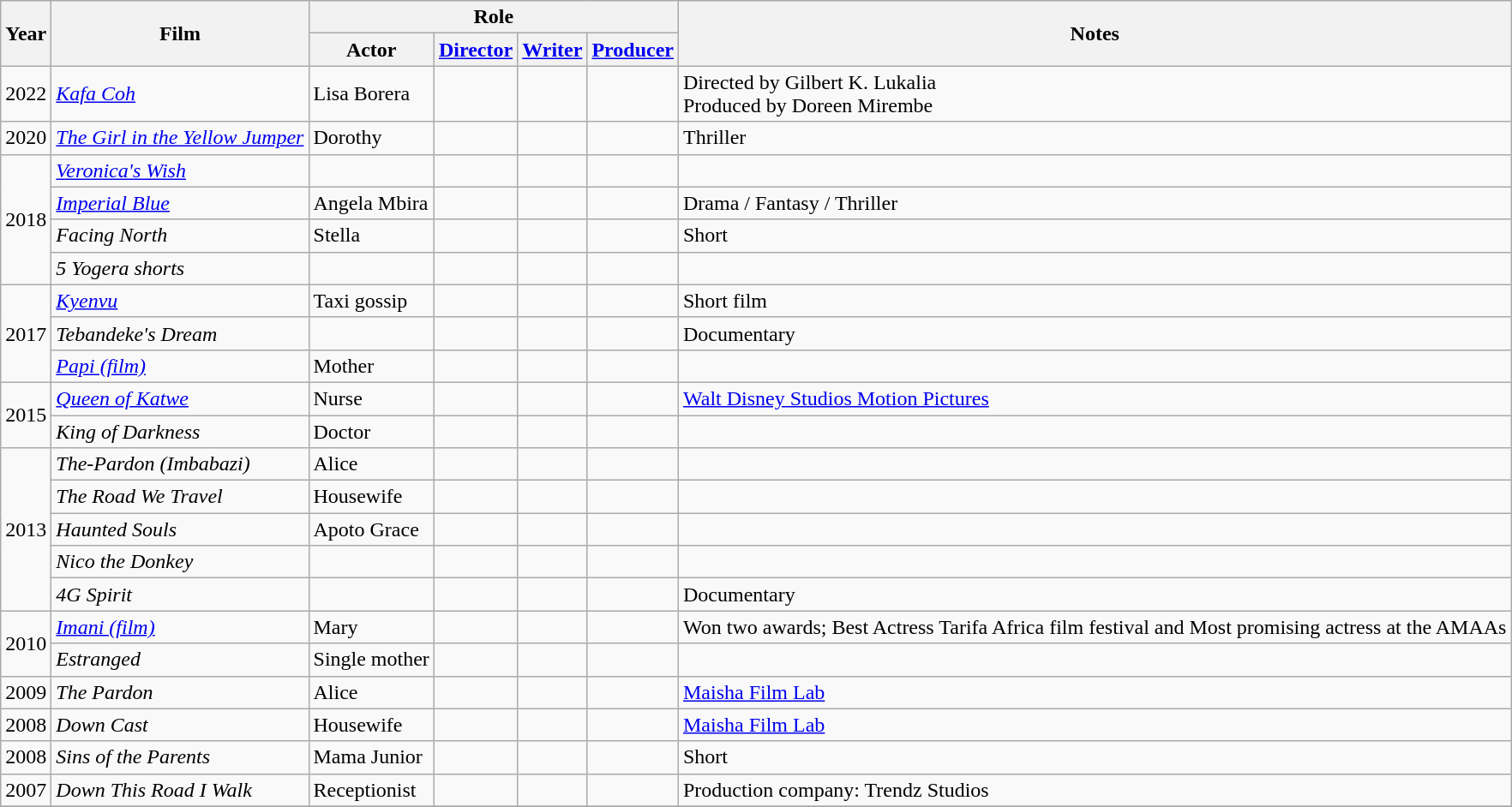<table class="wikitable" st#le="margin-right: 0;">
<tr>
<th rowspan="2" st#le="width:33px;">Year</th>
<th rowspan="2" st#le="width:250px;">Film</th>
<th colspan="4">Role</th>
<th rowspan="2">Notes</th>
</tr>
<tr>
<th st#le="width:65px;">Actor</th>
<th st#le="width:65px;"><a href='#'>Director</a></th>
<th st#le="width:65px;"><a href='#'>Writer</a></th>
<th st#le="width:65px;"><a href='#'>Producer</a></th>
</tr>
<tr>
<td>2022</td>
<td><em><a href='#'>Kafa Coh</a></em></td>
<td>Lisa Borera</td>
<td></td>
<td></td>
<td></td>
<td>Directed by Gilbert K. Lukalia <br> Produced by Doreen Mirembe</td>
</tr>
<tr>
<td>2020</td>
<td><em><a href='#'>The Girl in the Yellow Jumper</a></em></td>
<td>Dorothy</td>
<td></td>
<td></td>
<td></td>
<td>Thriller</td>
</tr>
<tr>
<td rowspan="4">2018</td>
<td><em><a href='#'>Veronica's Wish</a></em></td>
<td></td>
<td></td>
<td></td>
<td></td>
<td></td>
</tr>
<tr>
<td><em><a href='#'>Imperial Blue</a></em></td>
<td>Angela Mbira</td>
<td></td>
<td></td>
<td></td>
<td>Drama / Fantasy / Thriller</td>
</tr>
<tr>
<td><em>Facing North</em></td>
<td>Stella</td>
<td></td>
<td></td>
<td></td>
<td>Short</td>
</tr>
<tr>
<td><em>5 Yogera shorts</em></td>
<td></td>
<td></td>
<td></td>
<td></td>
<td></td>
</tr>
<tr>
<td rowspan="3">2017</td>
<td><em><a href='#'>Kyenvu</a></em></td>
<td>Taxi gossip</td>
<td></td>
<td></td>
<td></td>
<td>Short film</td>
</tr>
<tr>
<td><em>Tebandeke's Dream</em></td>
<td></td>
<td></td>
<td></td>
<td></td>
<td>Documentary</td>
</tr>
<tr>
<td><em> <a href='#'>Papi (film)</a> </em></td>
<td>Mother</td>
<td></td>
<td></td>
<td></td>
<td></td>
</tr>
<tr>
<td rowspan="2">2015</td>
<td><em><a href='#'>Queen of Katwe</a></em></td>
<td>Nurse</td>
<td></td>
<td></td>
<td></td>
<td><a href='#'>Walt Disney Studios Motion Pictures</a></td>
</tr>
<tr>
<td><em> King of Darkness </em></td>
<td>Doctor</td>
<td></td>
<td></td>
<td></td>
<td></td>
</tr>
<tr>
<td rowspan="5">2013</td>
<td><em> The-Pardon (Imbabazi) </em></td>
<td>Alice</td>
<td></td>
<td></td>
<td></td>
<td></td>
</tr>
<tr>
<td><em> The Road We Travel </em></td>
<td>Housewife</td>
<td></td>
<td></td>
<td></td>
<td></td>
</tr>
<tr>
<td><em> Haunted Souls </em></td>
<td>Apoto Grace</td>
<td></td>
<td></td>
<td></td>
<td></td>
</tr>
<tr>
<td><em> Nico the Donkey </em></td>
<td></td>
<td></td>
<td></td>
<td></td>
<td></td>
</tr>
<tr>
<td><em> 4G Spirit</em></td>
<td></td>
<td></td>
<td></td>
<td></td>
<td>Documentary</td>
</tr>
<tr>
<td rowspan="2">2010</td>
<td><em> <a href='#'>Imani (film)</a></em></td>
<td>Mary</td>
<td></td>
<td></td>
<td></td>
<td>Won two awards; Best Actress Tarifa Africa film festival and Most promising actress at the AMAAs</td>
</tr>
<tr>
<td><em> Estranged</em></td>
<td>Single mother</td>
<td></td>
<td></td>
<td></td>
<td></td>
</tr>
<tr>
<td>2009</td>
<td><em> The Pardon</em></td>
<td>Alice</td>
<td></td>
<td></td>
<td></td>
<td><a href='#'>Maisha Film Lab</a></td>
</tr>
<tr>
<td>2008</td>
<td><em> Down Cast </em></td>
<td>Housewife</td>
<td></td>
<td></td>
<td></td>
<td><a href='#'>Maisha Film Lab</a></td>
</tr>
<tr>
<td>2008</td>
<td><em>Sins of the Parents</em></td>
<td>Mama Junior</td>
<td></td>
<td></td>
<td></td>
<td>Short</td>
</tr>
<tr>
<td>2007</td>
<td><em>Down This Road I Walk</em></td>
<td>Receptionist</td>
<td></td>
<td></td>
<td></td>
<td>Production company: Trendz Studios</td>
</tr>
<tr>
</tr>
</table>
